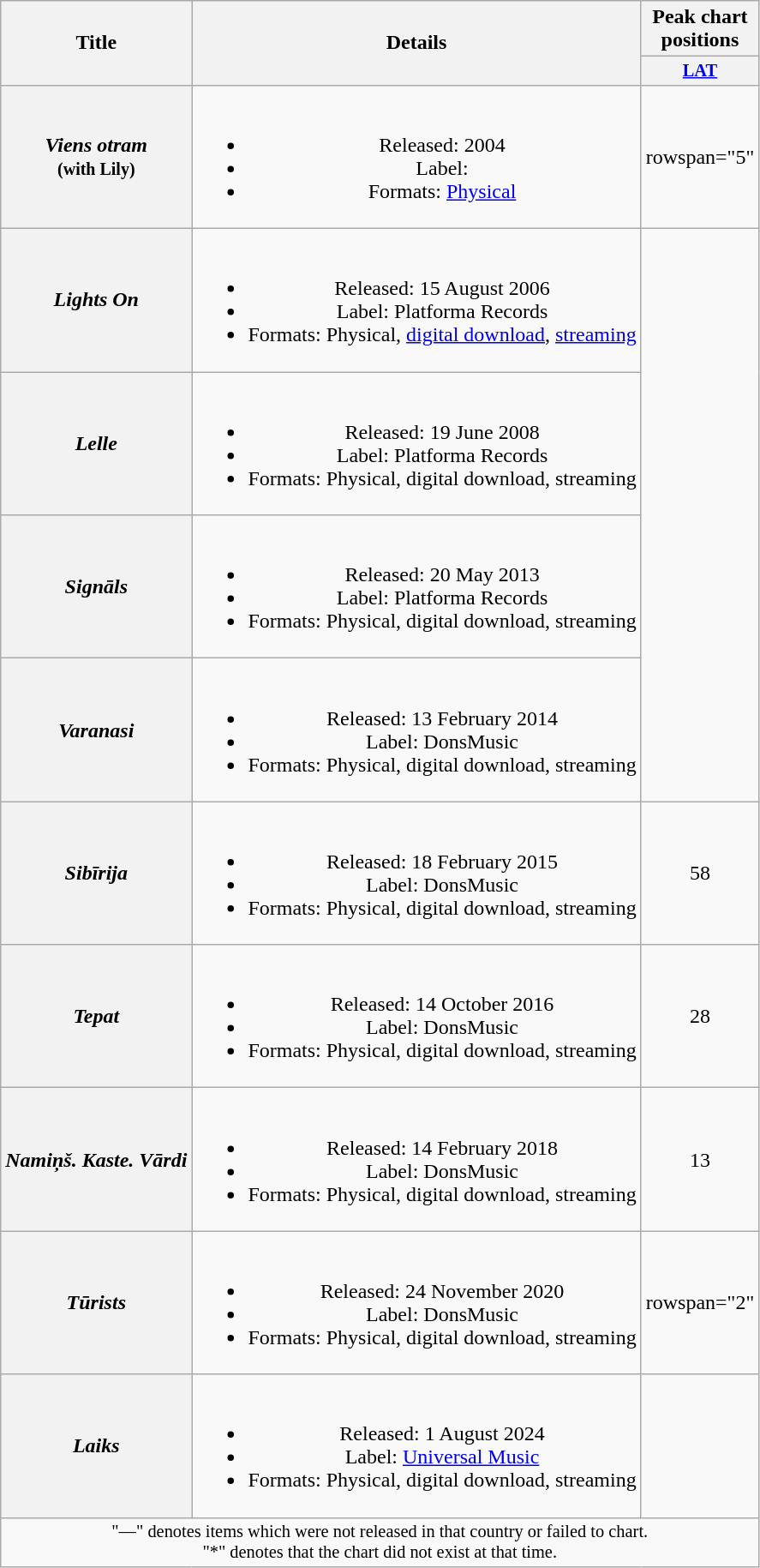<table class="wikitable plainrowheaders" style="text-align:center;" border="1">
<tr>
<th scope="col" rowspan="2">Title</th>
<th scope="col" rowspan="2">Details</th>
<th scope="col" colspan="1">Peak chart positions</th>
</tr>
<tr>
<th scope="col" style="width:3em;font-size:85%;"><a href='#'>LAT</a><br></th>
</tr>
<tr>
<th scope="row"><em>Viens otram</em><br><small>(with Lily)</small></th>
<td><br><ul><li>Released: 2004</li><li>Label: </li><li>Formats: <a href='#'>Physical</a></li></ul></td>
<td>rowspan="5" </td>
</tr>
<tr>
<th scope="row"><em>Lights On</em></th>
<td><br><ul><li>Released: 15 August 2006</li><li>Label: Platforma Records</li><li>Formats: Physical, <a href='#'>digital download</a>, <a href='#'>streaming</a></li></ul></td>
</tr>
<tr>
<th scope="row"><em>Lelle</em></th>
<td><br><ul><li>Released: 19 June 2008</li><li>Label: Platforma Records</li><li>Formats: Physical, digital download, streaming</li></ul></td>
</tr>
<tr>
<th scope="row"><em>Signāls</em></th>
<td><br><ul><li>Released: 20 May 2013</li><li>Label: Platforma Records</li><li>Formats: Physical, digital download, streaming</li></ul></td>
</tr>
<tr>
<th scope="row"><em>Varanasi</em></th>
<td><br><ul><li>Released: 13 February 2014</li><li>Label: DonsMusic</li><li>Formats: Physical, digital download, streaming</li></ul></td>
</tr>
<tr>
<th scope="row"><em>Sibīrija</em></th>
<td><br><ul><li>Released: 18 February 2015</li><li>Label: DonsMusic</li><li>Formats: Physical, digital download, streaming</li></ul></td>
<td>58</td>
</tr>
<tr>
<th scope="row"><em>Tepat</em></th>
<td><br><ul><li>Released: 14 October 2016</li><li>Label: DonsMusic</li><li>Formats: Physical, digital download, streaming</li></ul></td>
<td>28</td>
</tr>
<tr>
<th scope="row"><em>Namiņš. Kaste. Vārdi</em></th>
<td><br><ul><li>Released: 14 February 2018</li><li>Label: DonsMusic</li><li>Formats: Physical, digital download, streaming</li></ul></td>
<td>13</td>
</tr>
<tr>
<th scope="row"><em>Tūrists</em></th>
<td><br><ul><li>Released: 24 November 2020</li><li>Label: DonsMusic</li><li>Formats: Physical, digital download, streaming</li></ul></td>
<td>rowspan="2" </td>
</tr>
<tr>
<th scope="row"><em>Laiks</em></th>
<td><br><ul><li>Released: 1 August 2024</li><li>Label: <a href='#'>Universal Music</a></li><li>Formats: Physical, digital download, streaming</li></ul></td>
</tr>
<tr>
<td colspan="4" style="font-size:85%;">"—" denotes items which were not released in that country or failed to chart.<br>"*" denotes that the chart did not exist at that time.</td>
</tr>
</table>
